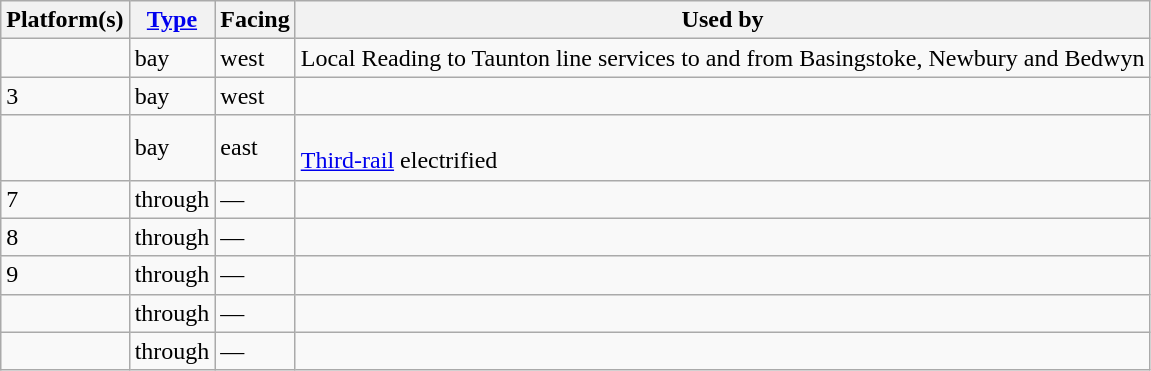<table class="wikitable">
<tr>
<th>Platform(s)</th>
<th><a href='#'>Type</a></th>
<th>Facing</th>
<th>Used by</th>
</tr>
<tr>
<td></td>
<td>bay</td>
<td>west</td>
<td>Local Reading to Taunton line services to and from Basingstoke, Newbury and Bedwyn</td>
</tr>
<tr>
<td>3</td>
<td>bay</td>
<td>west</td>
<td></td>
</tr>
<tr>
<td></td>
<td>bay</td>
<td>east</td>
<td><br><a href='#'>Third-rail</a> electrified</td>
</tr>
<tr>
<td>7</td>
<td>through</td>
<td>—</td>
<td></td>
</tr>
<tr>
<td>8</td>
<td>through</td>
<td>—</td>
<td></td>
</tr>
<tr>
<td>9</td>
<td>through</td>
<td>—</td>
<td></td>
</tr>
<tr>
<td></td>
<td>through</td>
<td>—</td>
<td></td>
</tr>
<tr>
<td></td>
<td>through</td>
<td>—</td>
<td></td>
</tr>
</table>
